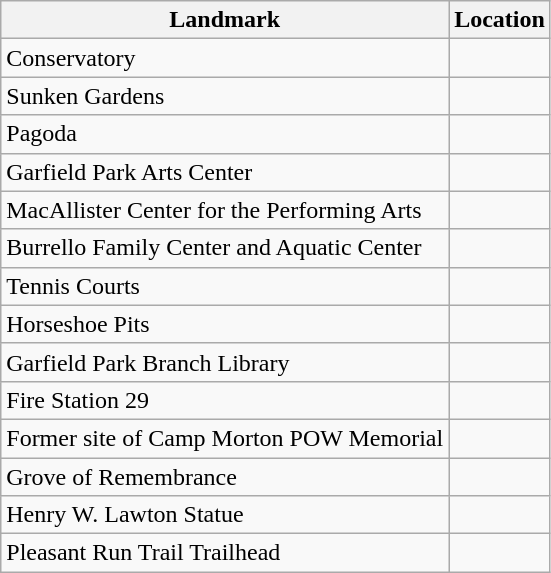<table class="wikitable">
<tr>
<th>Landmark</th>
<th>Location</th>
</tr>
<tr>
<td>Conservatory</td>
<td></td>
</tr>
<tr>
<td>Sunken Gardens</td>
<td></td>
</tr>
<tr>
<td>Pagoda</td>
<td></td>
</tr>
<tr>
<td>Garfield Park Arts Center</td>
<td></td>
</tr>
<tr>
<td>MacAllister Center for the Performing Arts</td>
<td></td>
</tr>
<tr>
<td>Burrello Family Center and Aquatic Center</td>
<td></td>
</tr>
<tr>
<td>Tennis Courts</td>
<td></td>
</tr>
<tr>
<td>Horseshoe Pits</td>
<td></td>
</tr>
<tr>
<td>Garfield Park Branch Library</td>
<td></td>
</tr>
<tr>
<td>Fire Station 29</td>
<td></td>
</tr>
<tr>
<td>Former site of Camp Morton POW Memorial</td>
<td></td>
</tr>
<tr>
<td>Grove of Remembrance</td>
<td></td>
</tr>
<tr>
<td>Henry W. Lawton Statue</td>
<td></td>
</tr>
<tr>
<td>Pleasant Run Trail Trailhead</td>
<td></td>
</tr>
</table>
